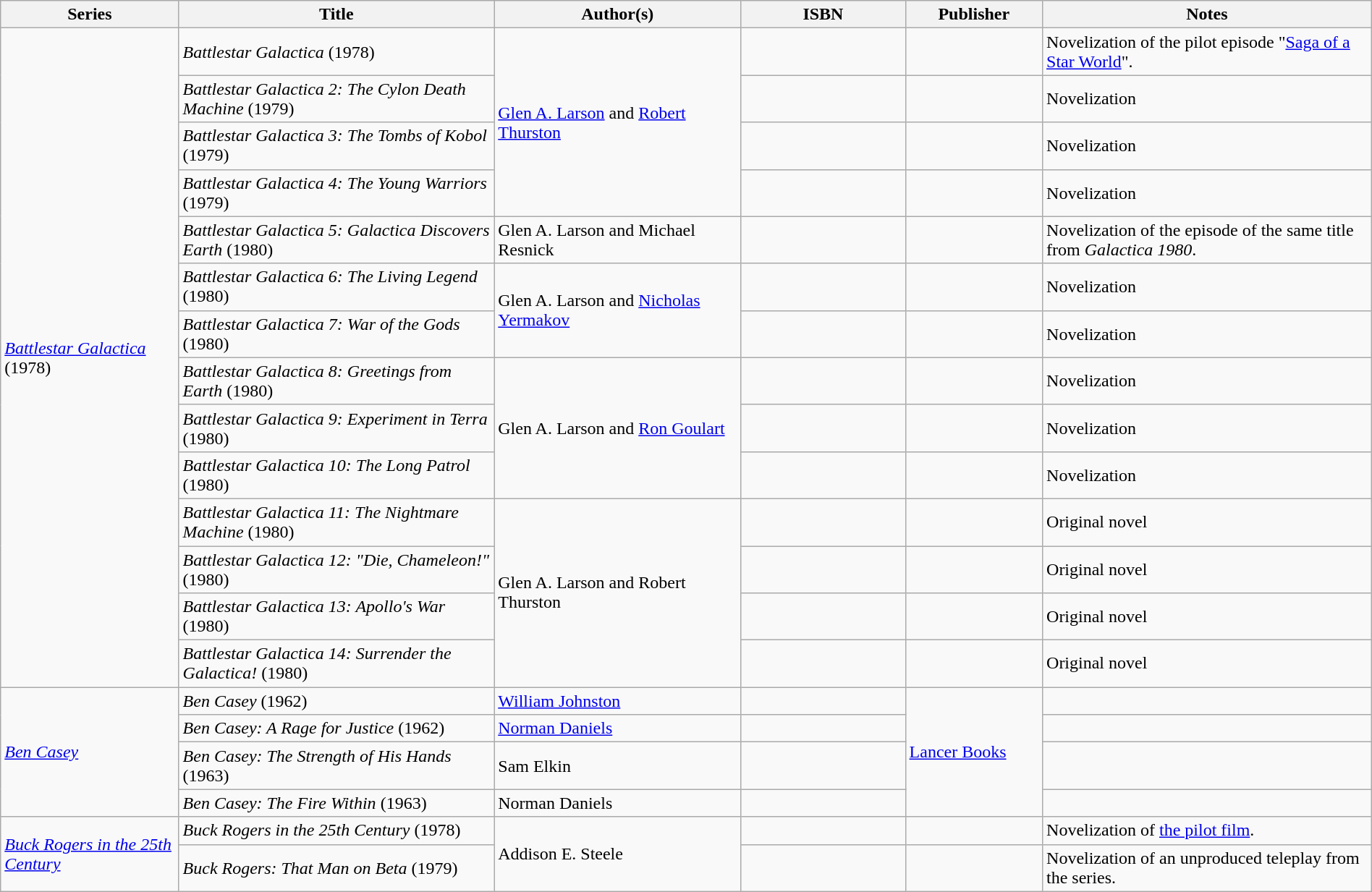<table class="wikitable sortable" style="width:100%;">
<tr>
<th scope="col" style="width:13%;">Series</th>
<th scope="col" style="width:23%;">Title</th>
<th scope="col" style="width:18%;">Author(s)</th>
<th scope="col" style="width:12%;">ISBN</th>
<th scope="col" style="width:10%;">Publisher</th>
<th scope="col" style="width:24%;">Notes</th>
</tr>
<tr>
<td rowspan="14"><em><a href='#'>Battlestar Galactica</a></em> (1978)</td>
<td><em>Battlestar Galactica</em> (1978)</td>
<td rowspan="4"><a href='#'>Glen A. Larson</a> and <a href='#'>Robert Thurston</a></td>
<td></td>
<td></td>
<td>Novelization of the pilot episode "<a href='#'>Saga of a Star World</a>".</td>
</tr>
<tr>
<td><em>Battlestar Galactica 2: The Cylon Death Machine</em> (1979)</td>
<td></td>
<td></td>
<td>Novelization</td>
</tr>
<tr>
<td><em>Battlestar Galactica 3: The Tombs of Kobol</em> (1979)</td>
<td></td>
<td></td>
<td>Novelization</td>
</tr>
<tr>
<td><em>Battlestar Galactica 4: The Young Warriors</em> (1979)</td>
<td></td>
<td></td>
<td>Novelization</td>
</tr>
<tr>
<td><em>Battlestar Galactica 5: Galactica Discovers Earth</em> (1980)</td>
<td>Glen A. Larson and Michael Resnick</td>
<td></td>
<td></td>
<td>Novelization of the episode of the same title from <em>Galactica 1980</em>.</td>
</tr>
<tr>
<td><em>Battlestar Galactica 6: The Living Legend</em> (1980)</td>
<td rowspan="2">Glen A. Larson and <a href='#'>Nicholas Yermakov</a></td>
<td></td>
<td></td>
<td>Novelization</td>
</tr>
<tr>
<td><em>Battlestar Galactica 7: War of the Gods</em> (1980)</td>
<td></td>
<td></td>
<td>Novelization</td>
</tr>
<tr>
<td><em>Battlestar Galactica 8: Greetings from Earth</em> (1980)</td>
<td rowspan="3">Glen A. Larson and <a href='#'>Ron Goulart</a></td>
<td></td>
<td></td>
<td>Novelization</td>
</tr>
<tr>
<td><em>Battlestar Galactica 9: Experiment in Terra</em> (1980)</td>
<td></td>
<td></td>
<td>Novelization</td>
</tr>
<tr>
<td><em>Battlestar Galactica 10: The Long Patrol</em> (1980)</td>
<td></td>
<td></td>
<td>Novelization</td>
</tr>
<tr>
<td><em>Battlestar Galactica 11: The Nightmare Machine</em> (1980)</td>
<td rowspan="4">Glen A. Larson and Robert Thurston</td>
<td></td>
<td></td>
<td>Original novel</td>
</tr>
<tr>
<td><em>Battlestar Galactica 12: "Die, Chameleon!"</em> (1980)</td>
<td></td>
<td></td>
<td>Original novel</td>
</tr>
<tr>
<td><em>Battlestar Galactica 13: Apollo's War</em> (1980)</td>
<td></td>
<td></td>
<td>Original novel</td>
</tr>
<tr>
<td><em>Battlestar Galactica 14: Surrender the Galactica!</em> (1980)</td>
<td></td>
<td></td>
<td>Original novel</td>
</tr>
<tr>
<td rowspan="4"><em><a href='#'>Ben Casey</a></em></td>
<td><em>Ben Casey</em> (1962)</td>
<td><a href='#'>William Johnston</a></td>
<td></td>
<td rowspan="4"><a href='#'>Lancer Books</a></td>
<td></td>
</tr>
<tr>
<td><em>Ben Casey: A Rage for Justice</em> (1962)</td>
<td><a href='#'>Norman Daniels</a></td>
<td></td>
<td></td>
</tr>
<tr>
<td><em>Ben Casey: The Strength of His Hands</em> (1963)</td>
<td>Sam Elkin</td>
<td></td>
<td></td>
</tr>
<tr>
<td><em>Ben Casey: The Fire Within</em> (1963)</td>
<td>Norman Daniels</td>
<td></td>
<td></td>
</tr>
<tr>
<td rowspan="2"><em><a href='#'>Buck Rogers in the 25th Century</a></em></td>
<td><em>Buck Rogers in the 25th Century</em> (1978)</td>
<td rowspan="2">Addison E. Steele</td>
<td></td>
<td></td>
<td>Novelization of <a href='#'>the pilot film</a>.</td>
</tr>
<tr>
<td><em>Buck Rogers: That Man on Beta</em> (1979)</td>
<td></td>
<td></td>
<td>Novelization of an unproduced teleplay from the series.</td>
</tr>
</table>
